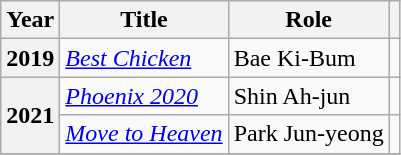<table class="wikitable sortable plainrowheaders">
<tr>
<th scope="col">Year</th>
<th scope="col">Title</th>
<th scope="col">Role</th>
<th scope="col" class="unsortable"></th>
</tr>
<tr>
<th scope="row">2019</th>
<td><em><a href='#'>Best Chicken</a></em></td>
<td>Bae Ki-Bum</td>
<td></td>
</tr>
<tr>
<th rowspan="2" scope="row">2021</th>
<td><em><a href='#'>Phoenix 2020</a></em></td>
<td>Shin Ah-jun</td>
<td></td>
</tr>
<tr>
<td><em><a href='#'>Move to Heaven</a></em></td>
<td>Park Jun-yeong</td>
<td></td>
</tr>
<tr>
</tr>
</table>
